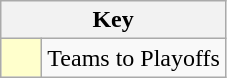<table class="wikitable" style="text-align: center;">
<tr>
<th colspan=2>Key</th>
</tr>
<tr>
<td style="background:#ffffcc; width:20px;"></td>
<td align=left>Teams to Playoffs</td>
</tr>
</table>
